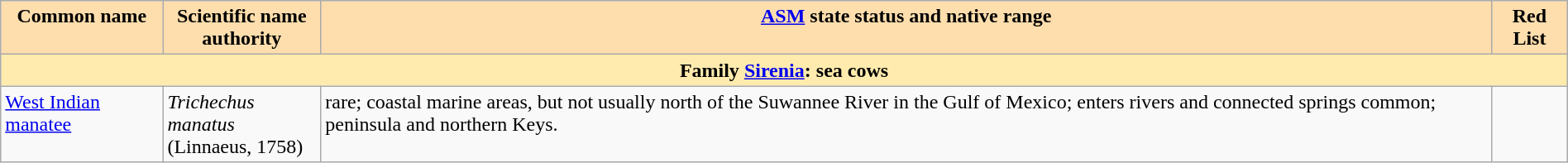<table class="wikitable" style="width:100%; text-align:left;">
<tr valign="top">
<th style=background:navajowhite>Common name</th>
<th style=background:navajowhite>Scientific name<br>authority</th>
<th style=background:navajowhite><a href='#'>ASM</a> state status and native range</th>
<th style=background:navajowhite>Red List</th>
</tr>
<tr>
<td style="text-align:center;" bgcolor="#ffebad" colspan=5><strong>Family <a href='#'>Sirenia</a>: sea cows</strong></td>
</tr>
<tr valign="top">
<td><a href='#'>West Indian manatee</a><br></td>
<td><em>Trichechus manatus</em><br>(Linnaeus, 1758)</td>
<td>rare; coastal marine areas, but not usually north of the Suwannee River in the Gulf of Mexico; enters rivers and connected springs common; peninsula and northern Keys.</td>
<td><br></td>
</tr>
</table>
